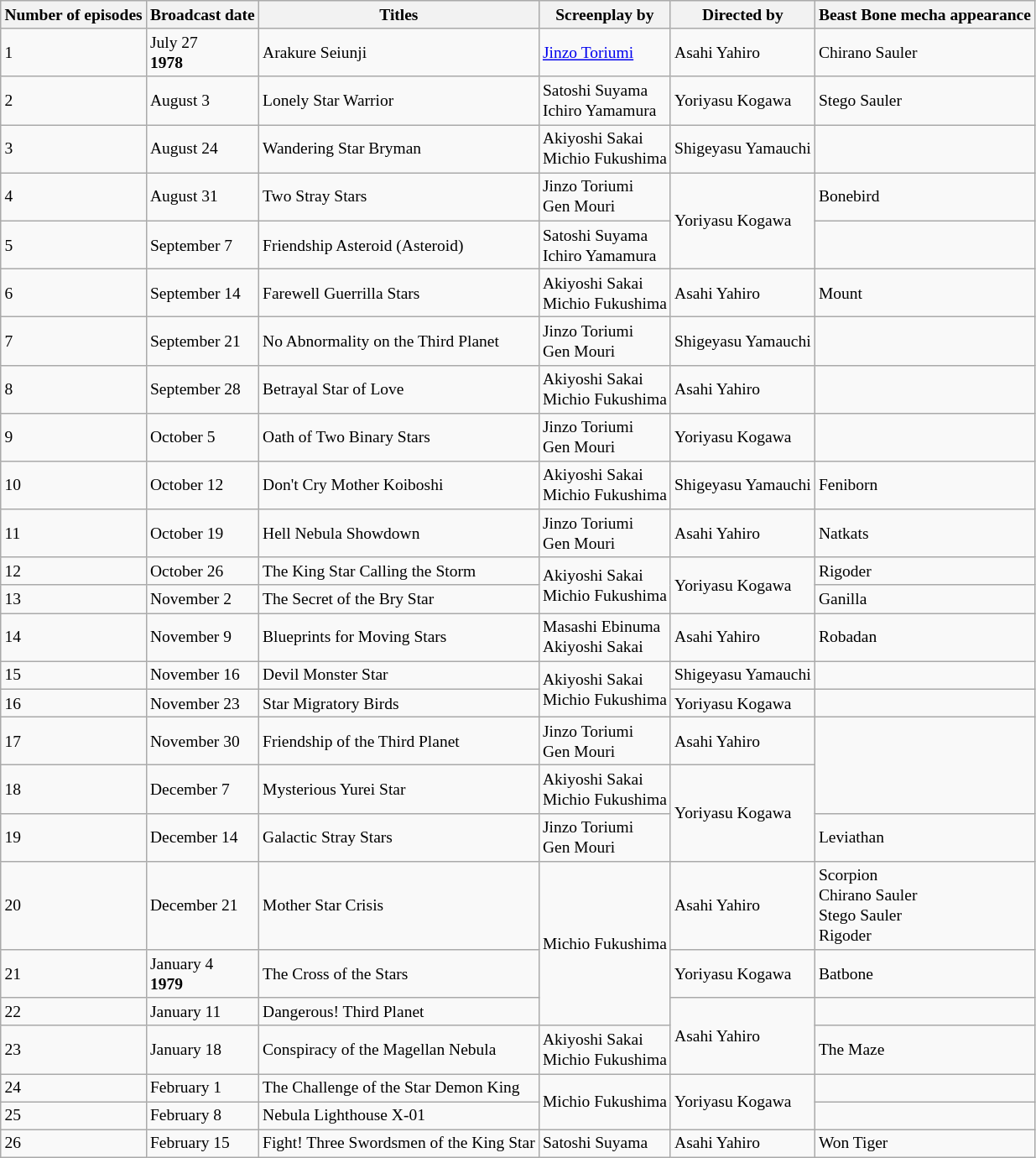<table class="wikitable sortable" style="font-size:small">
<tr>
<th class=unsortable>Number of episodes</th>
<th>Broadcast date</th>
<th>Titles</th>
<th>Screenplay by</th>
<th>Directed by</th>
<th>Beast Bone mecha appearance</th>
</tr>
<tr>
<td>1</td>
<td>July 27 <br> <strong>1978</strong></td>
<td>Arakure Seiunji</td>
<td><a href='#'>Jinzo Toriumi</a></td>
<td>Asahi Yahiro</td>
<td>Chirano Sauler</td>
</tr>
<tr>
<td>2</td>
<td>August 3</td>
<td>Lonely Star Warrior</td>
<td>Satoshi Suyama <br> Ichiro Yamamura</td>
<td>Yoriyasu Kogawa</td>
<td>Stego Sauler</td>
</tr>
<tr>
<td>3</td>
<td>August 24</td>
<td>Wandering Star Bryman</td>
<td>Akiyoshi Sakai <br> Michio Fukushima</td>
<td>Shigeyasu Yamauchi</td>
<td></td>
</tr>
<tr>
<td>4</td>
<td>August 31</td>
<td>Two Stray Stars</td>
<td>Jinzo Toriumi <br> Gen Mouri</td>
<td rowspan = "2">Yoriyasu Kogawa</td>
<td>Bonebird</td>
</tr>
<tr>
<td>5</td>
<td>September 7</td>
<td>Friendship Asteroid (Asteroid)</td>
<td>Satoshi Suyama <br> Ichiro Yamamura</td>
<td></td>
</tr>
<tr>
<td>6</td>
<td>September 14</td>
<td>Farewell Guerrilla Stars</td>
<td>Akiyoshi Sakai <br> Michio Fukushima</td>
<td>Asahi Yahiro</td>
<td>Mount</td>
</tr>
<tr>
<td>7</td>
<td>September 21</td>
<td>No Abnormality on the Third Planet</td>
<td>Jinzo Toriumi <br> Gen Mouri</td>
<td>Shigeyasu Yamauchi</td>
<td></td>
</tr>
<tr>
<td>8</td>
<td>September 28</td>
<td>Betrayal Star of Love</td>
<td>Akiyoshi Sakai <br> Michio Fukushima</td>
<td>Asahi Yahiro</td>
<td></td>
</tr>
<tr>
<td>9</td>
<td>October 5</td>
<td>Oath of Two Binary Stars</td>
<td>Jinzo Toriumi <br> Gen Mouri</td>
<td>Yoriyasu Kogawa</td>
<td></td>
</tr>
<tr>
<td>10</td>
<td>October 12</td>
<td>Don't Cry Mother Koiboshi</td>
<td>Akiyoshi Sakai <br> Michio Fukushima</td>
<td>Shigeyasu Yamauchi</td>
<td>Feniborn</td>
</tr>
<tr>
<td>11</td>
<td>October 19</td>
<td>Hell Nebula Showdown</td>
<td>Jinzo Toriumi <br> Gen Mouri</td>
<td>Asahi Yahiro</td>
<td>Natkats</td>
</tr>
<tr>
<td>12</td>
<td>October 26</td>
<td>The King Star Calling the Storm</td>
<td rowspan = "2">Akiyoshi Sakai <br> Michio Fukushima</td>
<td rowspan = "2">Yoriyasu Kogawa</td>
<td>Rigoder</td>
</tr>
<tr>
<td>13</td>
<td>November 2</td>
<td>The Secret of the Bry Star</td>
<td>Ganilla</td>
</tr>
<tr>
<td>14</td>
<td>November 9</td>
<td>Blueprints for Moving Stars</td>
<td>Masashi Ebinuma <br> Akiyoshi Sakai</td>
<td>Asahi Yahiro</td>
<td>Robadan</td>
</tr>
<tr>
<td>15</td>
<td>November 16</td>
<td>Devil Monster Star</td>
<td rowspan = "2">Akiyoshi Sakai <br> Michio Fukushima</td>
<td>Shigeyasu Yamauchi</td>
<td></td>
</tr>
<tr>
<td>16</td>
<td>November 23</td>
<td>Star Migratory Birds</td>
<td>Yoriyasu Kogawa</td>
<td></td>
</tr>
<tr>
<td>17</td>
<td>November 30</td>
<td>Friendship of the Third Planet</td>
<td>Jinzo Toriumi <br> Gen Mouri</td>
<td>Asahi Yahiro</td>
<td rowspan = "2"></td>
</tr>
<tr>
<td>18</td>
<td>December 7</td>
<td>Mysterious Yurei Star</td>
<td>Akiyoshi Sakai <br> Michio Fukushima</td>
<td rowspan = "2">Yoriyasu Kogawa</td>
</tr>
<tr>
<td>19</td>
<td>December 14</td>
<td>Galactic Stray Stars</td>
<td>Jinzo Toriumi <br> Gen Mouri</td>
<td>Leviathan</td>
</tr>
<tr>
<td>20</td>
<td>December 21</td>
<td>Mother Star Crisis</td>
<td rowspan = "3">Michio Fukushima</td>
<td>Asahi Yahiro</td>
<td>Scorpion <br> Chirano Sauler <br> Stego Sauler <br> Rigoder</td>
</tr>
<tr>
<td>21</td>
<td>January 4 <br> <strong>1979</strong></td>
<td>The Cross of the Stars</td>
<td>Yoriyasu Kogawa</td>
<td>Batbone</td>
</tr>
<tr>
<td>22</td>
<td>January 11</td>
<td>Dangerous! Third Planet</td>
<td rowspan = "2">Asahi Yahiro</td>
<td></td>
</tr>
<tr>
<td>23</td>
<td>January 18</td>
<td>Conspiracy of the Magellan Nebula</td>
<td>Akiyoshi Sakai <br> Michio Fukushima</td>
<td>The Maze</td>
</tr>
<tr>
<td>24</td>
<td>February 1</td>
<td>The Challenge of the Star Demon King</td>
<td rowspan = "2">Michio Fukushima</td>
<td rowspan = "2">Yoriyasu Kogawa</td>
<td></td>
</tr>
<tr>
<td>25</td>
<td>February 8</td>
<td>Nebula Lighthouse X-01</td>
<td></td>
</tr>
<tr>
<td>26</td>
<td>February 15</td>
<td>Fight! Three Swordsmen of the King Star</td>
<td>Satoshi Suyama</td>
<td>Asahi Yahiro</td>
<td>Won Tiger</td>
</tr>
</table>
